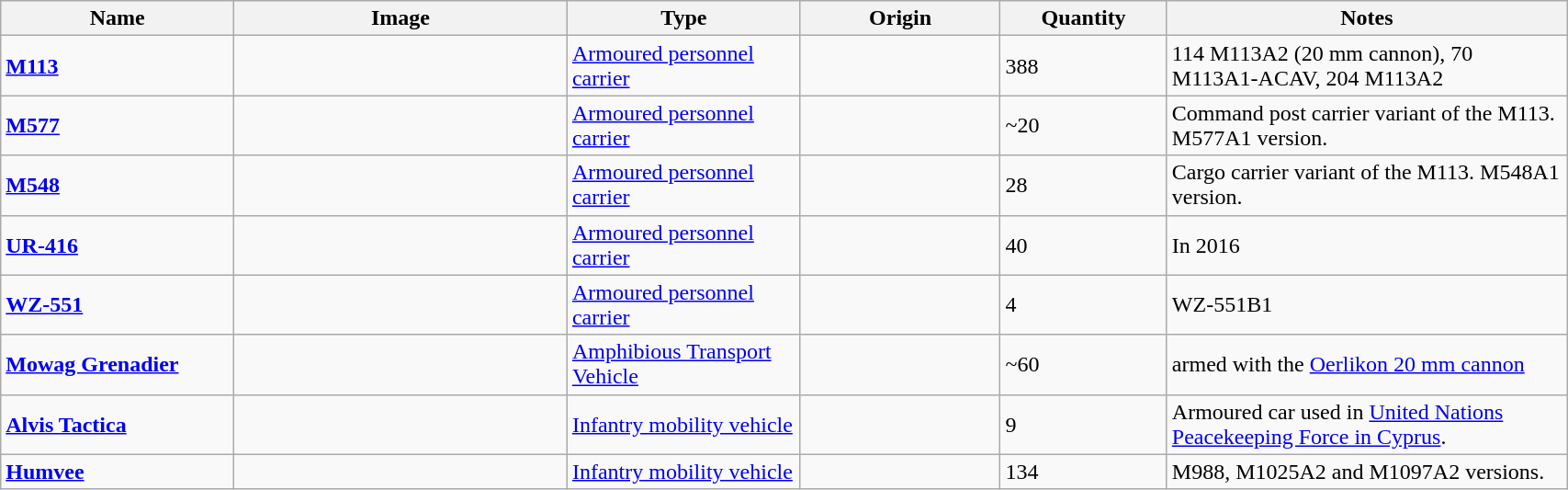<table class="wikitable" style="width:90%;">
<tr>
<th width=14%>Name</th>
<th width=20%>Image</th>
<th width=14%>Type</th>
<th width=12%>Origin</th>
<th width=10%>Quantity</th>
<th width=24%>Notes</th>
</tr>
<tr>
<td><a href='#'><strong>M113</strong></a></td>
<td></td>
<td><a href='#'>Armoured personnel carrier</a></td>
<td></td>
<td>388</td>
<td>114 M113A2 (20 mm cannon), 70 M113A1-ACAV, 204 M113A2</td>
</tr>
<tr>
<td><a href='#'><strong>M577</strong></a></td>
<td></td>
<td><a href='#'>Armoured personnel carrier</a></td>
<td></td>
<td>~20</td>
<td>Command post carrier variant of the M113. M577A1 version.</td>
</tr>
<tr>
<td><strong><a href='#'>M548</a></strong></td>
<td></td>
<td><a href='#'>Armoured personnel carrier</a></td>
<td></td>
<td>28</td>
<td>Cargo carrier variant of the M113. M548A1 version.</td>
</tr>
<tr>
<td><strong><a href='#'>UR-416</a></strong></td>
<td></td>
<td><a href='#'>Armoured personnel carrier</a></td>
<td></td>
<td>40</td>
<td>In 2016</td>
</tr>
<tr>
<td><strong><a href='#'>WZ-551</a></strong></td>
<td></td>
<td><a href='#'>Armoured personnel carrier</a></td>
<td></td>
<td>4</td>
<td>WZ-551B1</td>
</tr>
<tr>
<td><a href='#'><strong>Mowag Grenadier</strong></a></td>
<td></td>
<td><a href='#'>Amphibious Transport Vehicle</a></td>
<td></td>
<td>~60</td>
<td>armed with the <a href='#'>Oerlikon 20 mm cannon</a></td>
</tr>
<tr>
<td><strong><a href='#'>Alvis Tactica</a></strong></td>
<td></td>
<td><a href='#'>Infantry mobility vehicle</a></td>
<td></td>
<td>9</td>
<td>Armoured car used in <a href='#'>United Nations Peacekeeping Force in Cyprus</a>.</td>
</tr>
<tr>
<td><strong><a href='#'>Humvee</a></strong></td>
<td></td>
<td><a href='#'>Infantry mobility vehicle</a></td>
<td></td>
<td>134</td>
<td>M988, M1025A2 and M1097A2 versions.</td>
</tr>
</table>
